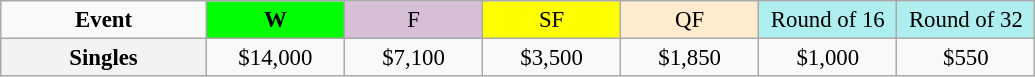<table class=wikitable style=font-size:95%;text-align:center>
<tr>
<td style="width:130px"><strong>Event</strong></td>
<td style="width:85px; background:lime"><strong>W</strong></td>
<td style="width:85px; background:thistle">F</td>
<td style="width:85px; background:#ffff00">SF</td>
<td style="width:85px; background:#ffebcd">QF</td>
<td style="width:85px; background:#afeeee">Round of 16</td>
<td style="width:85px; background:#afeeee">Round of 32</td>
</tr>
<tr>
<th style=background:#f3f3f3>Singles </th>
<td>$14,000</td>
<td>$7,100 </td>
<td>$3,500</td>
<td>$1,850</td>
<td>$1,000</td>
<td>$550</td>
</tr>
</table>
